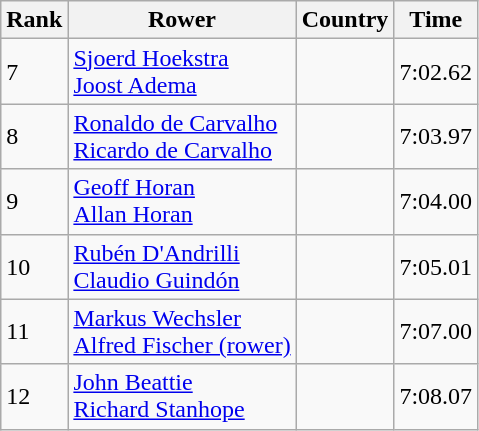<table class="wikitable">
<tr>
<th>Rank</th>
<th>Rower</th>
<th>Country</th>
<th>Time</th>
</tr>
<tr>
<td>7</td>
<td><a href='#'>Sjoerd Hoekstra</a><br><a href='#'>Joost Adema</a></td>
<td></td>
<td>7:02.62</td>
</tr>
<tr>
<td>8</td>
<td><a href='#'>Ronaldo de Carvalho</a><br><a href='#'>Ricardo de Carvalho</a></td>
<td></td>
<td>7:03.97</td>
</tr>
<tr>
<td>9</td>
<td><a href='#'>Geoff Horan</a><br><a href='#'>Allan Horan</a></td>
<td></td>
<td>7:04.00</td>
</tr>
<tr>
<td>10</td>
<td><a href='#'>Rubén D'Andrilli</a><br><a href='#'>Claudio Guindón</a></td>
<td></td>
<td>7:05.01</td>
</tr>
<tr>
<td>11</td>
<td><a href='#'>Markus Wechsler</a> <br><a href='#'>Alfred Fischer (rower)</a></td>
<td></td>
<td>7:07.00</td>
</tr>
<tr>
<td>12</td>
<td><a href='#'>John Beattie</a><br><a href='#'>Richard Stanhope</a></td>
<td></td>
<td>7:08.07</td>
</tr>
</table>
